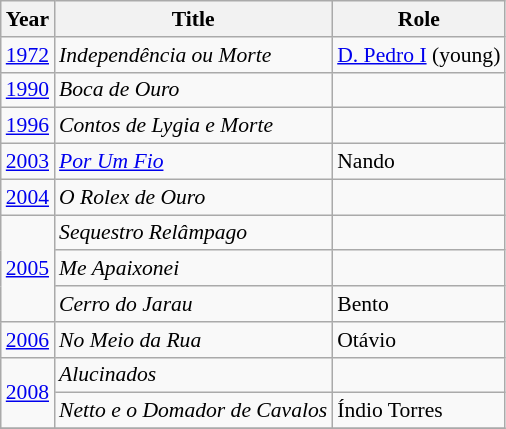<table class="wikitable" style="font-size: 90%;">
<tr>
<th>Year</th>
<th>Title</th>
<th>Role</th>
</tr>
<tr>
<td><a href='#'>1972</a></td>
<td><em>Independência ou Morte</em></td>
<td><a href='#'>D. Pedro I</a> (young)</td>
</tr>
<tr>
<td><a href='#'>1990</a></td>
<td><em>Boca de Ouro</em></td>
<td></td>
</tr>
<tr>
<td><a href='#'>1996</a></td>
<td><em>Contos de Lygia e Morte</em></td>
<td></td>
</tr>
<tr>
<td><a href='#'>2003</a></td>
<td><em><a href='#'>Por Um Fio</a></em></td>
<td>Nando</td>
</tr>
<tr>
<td><a href='#'>2004</a></td>
<td><em>O Rolex de Ouro</em></td>
<td></td>
</tr>
<tr>
<td rowspan="3"><a href='#'>2005</a></td>
<td><em>Sequestro Relâmpago</em></td>
<td></td>
</tr>
<tr>
<td><em>Me Apaixonei</em></td>
<td></td>
</tr>
<tr>
<td><em>Cerro do Jarau</em></td>
<td>Bento</td>
</tr>
<tr>
<td><a href='#'>2006</a></td>
<td><em>No Meio da Rua</em></td>
<td>Otávio</td>
</tr>
<tr>
<td rowspan="2"><a href='#'>2008</a></td>
<td><em>Alucinados</em></td>
<td></td>
</tr>
<tr>
<td><em>Netto e o Domador de Cavalos</em></td>
<td>Índio Torres</td>
</tr>
<tr>
</tr>
</table>
